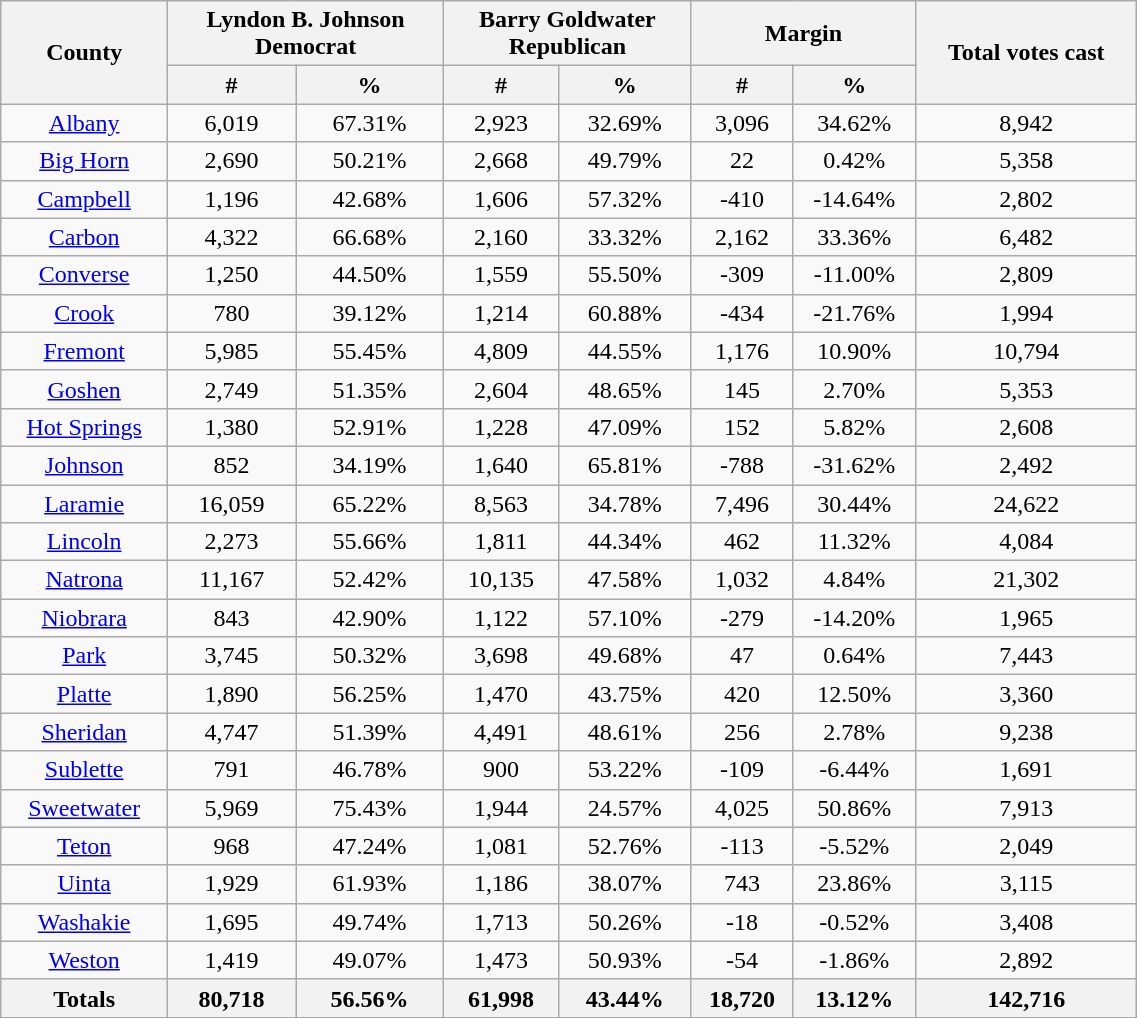<table width="60%" class="wikitable sortable" style="text-align:center">
<tr>
<th style="text-align:center;" rowspan="2">County</th>
<th style="text-align:center;" colspan="2">Lyndon B. Johnson<br>Democrat</th>
<th style="text-align:center;" colspan="2">Barry Goldwater<br>Republican</th>
<th style="text-align:center;" colspan="2">Margin</th>
<th style="text-align:center;" rowspan="2">Total votes cast</th>
</tr>
<tr>
<th style="text-align:center;" data-sort-type="number">#</th>
<th style="text-align:center;" data-sort-type="number">%</th>
<th style="text-align:center;" data-sort-type="number">#</th>
<th style="text-align:center;" data-sort-type="number">%</th>
<th style="text-align:center;" data-sort-type="number">#</th>
<th style="text-align:center;" data-sort-type="number">%</th>
</tr>
<tr style="text-align:center;">
<td><a href='#'>Albany</a></td>
<td>6,019</td>
<td>67.31%</td>
<td>2,923</td>
<td>32.69%</td>
<td>3,096</td>
<td>34.62%</td>
<td>8,942</td>
</tr>
<tr style="text-align:center;">
<td><a href='#'>Big Horn</a></td>
<td>2,690</td>
<td>50.21%</td>
<td>2,668</td>
<td>49.79%</td>
<td>22</td>
<td>0.42%</td>
<td>5,358</td>
</tr>
<tr style="text-align:center;">
<td><a href='#'>Campbell</a></td>
<td>1,196</td>
<td>42.68%</td>
<td>1,606</td>
<td>57.32%</td>
<td>-410</td>
<td>-14.64%</td>
<td>2,802</td>
</tr>
<tr style="text-align:center;">
<td><a href='#'>Carbon</a></td>
<td>4,322</td>
<td>66.68%</td>
<td>2,160</td>
<td>33.32%</td>
<td>2,162</td>
<td>33.36%</td>
<td>6,482</td>
</tr>
<tr style="text-align:center;">
<td><a href='#'>Converse</a></td>
<td>1,250</td>
<td>44.50%</td>
<td>1,559</td>
<td>55.50%</td>
<td>-309</td>
<td>-11.00%</td>
<td>2,809</td>
</tr>
<tr style="text-align:center;">
<td><a href='#'>Crook</a></td>
<td>780</td>
<td>39.12%</td>
<td>1,214</td>
<td>60.88%</td>
<td>-434</td>
<td>-21.76%</td>
<td>1,994</td>
</tr>
<tr style="text-align:center;">
<td><a href='#'>Fremont</a></td>
<td>5,985</td>
<td>55.45%</td>
<td>4,809</td>
<td>44.55%</td>
<td>1,176</td>
<td>10.90%</td>
<td>10,794</td>
</tr>
<tr style="text-align:center;">
<td><a href='#'>Goshen</a></td>
<td>2,749</td>
<td>51.35%</td>
<td>2,604</td>
<td>48.65%</td>
<td>145</td>
<td>2.70%</td>
<td>5,353</td>
</tr>
<tr style="text-align:center;">
<td><a href='#'>Hot Springs</a></td>
<td>1,380</td>
<td>52.91%</td>
<td>1,228</td>
<td>47.09%</td>
<td>152</td>
<td>5.82%</td>
<td>2,608</td>
</tr>
<tr style="text-align:center;">
<td><a href='#'>Johnson</a></td>
<td>852</td>
<td>34.19%</td>
<td>1,640</td>
<td>65.81%</td>
<td>-788</td>
<td>-31.62%</td>
<td>2,492</td>
</tr>
<tr style="text-align:center;">
<td><a href='#'>Laramie</a></td>
<td>16,059</td>
<td>65.22%</td>
<td>8,563</td>
<td>34.78%</td>
<td>7,496</td>
<td>30.44%</td>
<td>24,622</td>
</tr>
<tr style="text-align:center;">
<td><a href='#'>Lincoln</a></td>
<td>2,273</td>
<td>55.66%</td>
<td>1,811</td>
<td>44.34%</td>
<td>462</td>
<td>11.32%</td>
<td>4,084</td>
</tr>
<tr style="text-align:center;">
<td><a href='#'>Natrona</a></td>
<td>11,167</td>
<td>52.42%</td>
<td>10,135</td>
<td>47.58%</td>
<td>1,032</td>
<td>4.84%</td>
<td>21,302</td>
</tr>
<tr style="text-align:center;">
<td><a href='#'>Niobrara</a></td>
<td>843</td>
<td>42.90%</td>
<td>1,122</td>
<td>57.10%</td>
<td>-279</td>
<td>-14.20%</td>
<td>1,965</td>
</tr>
<tr style="text-align:center;">
<td><a href='#'>Park</a></td>
<td>3,745</td>
<td>50.32%</td>
<td>3,698</td>
<td>49.68%</td>
<td>47</td>
<td>0.64%</td>
<td>7,443</td>
</tr>
<tr style="text-align:center;">
<td><a href='#'>Platte</a></td>
<td>1,890</td>
<td>56.25%</td>
<td>1,470</td>
<td>43.75%</td>
<td>420</td>
<td>12.50%</td>
<td>3,360</td>
</tr>
<tr style="text-align:center;">
<td><a href='#'>Sheridan</a></td>
<td>4,747</td>
<td>51.39%</td>
<td>4,491</td>
<td>48.61%</td>
<td>256</td>
<td>2.78%</td>
<td>9,238</td>
</tr>
<tr style="text-align:center;">
<td><a href='#'>Sublette</a></td>
<td>791</td>
<td>46.78%</td>
<td>900</td>
<td>53.22%</td>
<td>-109</td>
<td>-6.44%</td>
<td>1,691</td>
</tr>
<tr style="text-align:center;">
<td><a href='#'>Sweetwater</a></td>
<td>5,969</td>
<td>75.43%</td>
<td>1,944</td>
<td>24.57%</td>
<td>4,025</td>
<td>50.86%</td>
<td>7,913</td>
</tr>
<tr style="text-align:center;">
<td><a href='#'>Teton</a></td>
<td>968</td>
<td>47.24%</td>
<td>1,081</td>
<td>52.76%</td>
<td>-113</td>
<td>-5.52%</td>
<td>2,049</td>
</tr>
<tr style="text-align:center;">
<td><a href='#'>Uinta</a></td>
<td>1,929</td>
<td>61.93%</td>
<td>1,186</td>
<td>38.07%</td>
<td>743</td>
<td>23.86%</td>
<td>3,115</td>
</tr>
<tr style="text-align:center;">
<td><a href='#'>Washakie</a></td>
<td>1,695</td>
<td>49.74%</td>
<td>1,713</td>
<td>50.26%</td>
<td>-18</td>
<td>-0.52%</td>
<td>3,408</td>
</tr>
<tr style="text-align:center;">
<td><a href='#'>Weston</a></td>
<td>1,419</td>
<td>49.07%</td>
<td>1,473</td>
<td>50.93%</td>
<td>-54</td>
<td>-1.86%</td>
<td>2,892</td>
</tr>
<tr style="text-align:center;">
<th>Totals</th>
<th>80,718</th>
<th>56.56%</th>
<th>61,998</th>
<th>43.44%</th>
<th>18,720</th>
<th>13.12%</th>
<th>142,716</th>
</tr>
</table>
